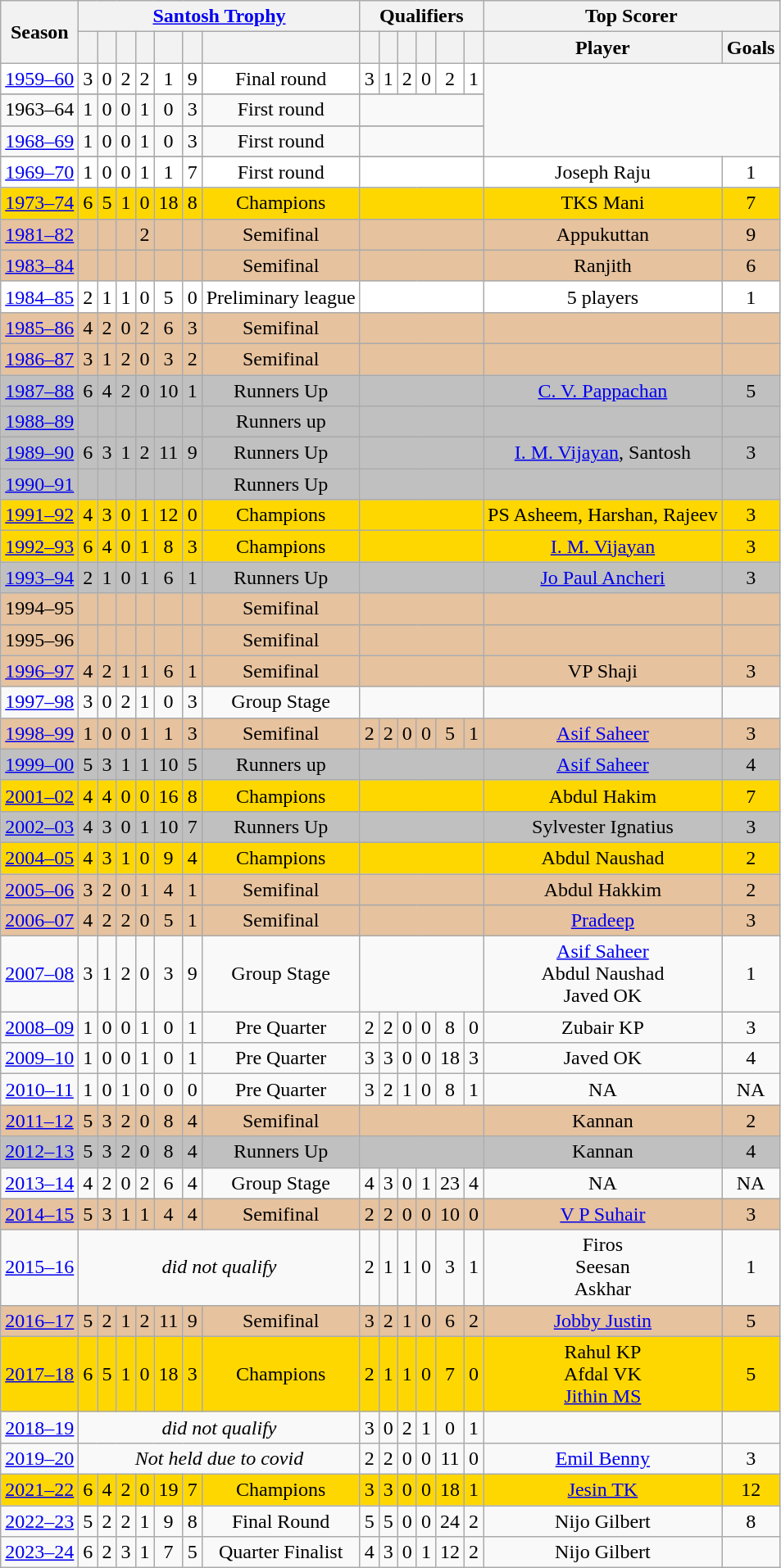<table class="wikitable sortable" style="text-align: center">
<tr>
<th scope="col" rowspan="2">Season</th>
<th colspan=7 class="unsortable"><a href='#'>Santosh Trophy</a></th>
<th colspan=6 class="unsortable"><strong>Qualifiers</strong></th>
<th scope="col" colspan=3 class="unsortable">Top Scorer</th>
</tr>
<tr>
<th></th>
<th></th>
<th></th>
<th></th>
<th></th>
<th></th>
<th></th>
<th></th>
<th></th>
<th></th>
<th></th>
<th></th>
<th></th>
<th class="unsortable">Player</th>
<th class="unsortable">Goals</th>
</tr>
<tr style="background:white;">
<td><a href='#'>1959–60</a></td>
<td>3</td>
<td>0</td>
<td>2</td>
<td>2</td>
<td>1</td>
<td>9</td>
<td>Final round</td>
<td>3</td>
<td>1</td>
<td>2</td>
<td>0</td>
<td>2</td>
<td>1</td>
</tr>
<tr>
</tr>
<tr>
<td>1963–64</td>
<td>1</td>
<td>0</td>
<td>0</td>
<td>1</td>
<td>0</td>
<td>3</td>
<td>First round</td>
<td colspan=6 rowspan=1></td>
</tr>
<tr>
</tr>
<tr>
<td><a href='#'>1968–69</a></td>
<td>1</td>
<td>0</td>
<td>0</td>
<td>1</td>
<td>0</td>
<td>3</td>
<td>First round</td>
<td colspan=6 rowspan=1></td>
</tr>
<tr>
</tr>
<tr>
</tr>
<tr style="background:white;">
<td><a href='#'>1969–70</a></td>
<td>1</td>
<td>0</td>
<td>0</td>
<td>1</td>
<td>1</td>
<td>7</td>
<td>First round</td>
<td colspan=6 rowspan=1></td>
<td>Joseph Raju</td>
<td>1</td>
</tr>
<tr style="background:gold;">
<td><a href='#'>1973–74</a></td>
<td>6</td>
<td>5</td>
<td>1</td>
<td>0</td>
<td>18</td>
<td>8</td>
<td>Champions</td>
<td colspan=6 rowspan=1></td>
<td>TKS Mani</td>
<td>7</td>
</tr>
<tr style="background:#E6C29E;">
<td><a href='#'>1981–82</a></td>
<td></td>
<td></td>
<td></td>
<td>2</td>
<td></td>
<td></td>
<td>Semifinal</td>
<td colspan=6 rowspan=1></td>
<td>Appukuttan</td>
<td>9</td>
</tr>
<tr style="background:#E6C29E;">
<td><a href='#'>1983–84</a></td>
<td></td>
<td></td>
<td></td>
<td></td>
<td></td>
<td></td>
<td>Semifinal</td>
<td colspan=6 rowspan=1></td>
<td>Ranjith</td>
<td>6</td>
</tr>
<tr style="background:white;">
<td><a href='#'>1984–85</a></td>
<td>2</td>
<td>1</td>
<td>1</td>
<td>0</td>
<td>5</td>
<td>0</td>
<td>Preliminary league</td>
<td colspan=6 rowspan=1></td>
<td>5 players</td>
<td>1</td>
</tr>
<tr style="background:#E6C29E;">
<td><a href='#'>1985–86</a></td>
<td>4</td>
<td>2</td>
<td>0</td>
<td>2</td>
<td>6</td>
<td>3</td>
<td>Semifinal</td>
<td colspan=6 rowspan=1></td>
<td></td>
<td></td>
</tr>
<tr style="background:#E6C29E;">
<td><a href='#'>1986–87</a></td>
<td>3</td>
<td>1</td>
<td>2</td>
<td>0</td>
<td>3</td>
<td>2</td>
<td>Semifinal</td>
<td colspan=6 rowspan=1></td>
<td></td>
<td></td>
</tr>
<tr style="background:silver;">
<td><a href='#'>1987–88</a></td>
<td>6</td>
<td>4</td>
<td>2</td>
<td>0</td>
<td>10</td>
<td>1</td>
<td>Runners Up</td>
<td colspan=6 rowspan=1></td>
<td><a href='#'>C. V. Pappachan</a></td>
<td>5</td>
</tr>
<tr style="background:silver;">
<td><a href='#'>1988–89</a></td>
<td></td>
<td></td>
<td></td>
<td></td>
<td></td>
<td></td>
<td>Runners up</td>
<td colspan=6 rowspan=1></td>
<td></td>
<td></td>
</tr>
<tr style="background:silver;">
<td><a href='#'>1989–90</a></td>
<td>6</td>
<td>3</td>
<td>1</td>
<td>2</td>
<td>11</td>
<td>9</td>
<td>Runners Up</td>
<td colspan=6 rowspan=1></td>
<td><a href='#'>I. M. Vijayan</a>, Santosh</td>
<td>3</td>
</tr>
<tr style="background:silver;">
<td><a href='#'>1990–91</a></td>
<td></td>
<td></td>
<td></td>
<td></td>
<td></td>
<td></td>
<td>Runners Up</td>
<td colspan=6 rowspan=1></td>
<td></td>
<td></td>
</tr>
<tr style="background:gold;">
<td><a href='#'>1991–92</a></td>
<td>4</td>
<td>3</td>
<td>0</td>
<td>1</td>
<td>12</td>
<td>0</td>
<td>Champions</td>
<td colspan=6 rowspan=1></td>
<td>PS Asheem, Harshan, Rajeev</td>
<td>3</td>
</tr>
<tr style="background:gold;">
<td><a href='#'>1992–93</a></td>
<td>6</td>
<td>4</td>
<td>0</td>
<td>1</td>
<td>8</td>
<td>3</td>
<td>Champions</td>
<td colspan=6 rowspan=1></td>
<td><a href='#'>I. M. Vijayan</a></td>
<td>3</td>
</tr>
<tr style="background:silver;">
<td><a href='#'>1993–94</a></td>
<td>2</td>
<td>1</td>
<td>0</td>
<td>1</td>
<td>6</td>
<td>1</td>
<td>Runners Up</td>
<td colspan=6 rowspan=1></td>
<td><a href='#'>Jo Paul Ancheri</a></td>
<td>3</td>
</tr>
<tr style="background:#E6C29E;">
<td>1994–95</td>
<td></td>
<td></td>
<td></td>
<td></td>
<td></td>
<td></td>
<td>Semifinal</td>
<td colspan=6 rowspan=1></td>
<td></td>
<td></td>
</tr>
<tr style="background:#E6C29E;">
<td>1995–96</td>
<td></td>
<td></td>
<td></td>
<td></td>
<td></td>
<td></td>
<td>Semifinal</td>
<td colspan=6 rowspan=1></td>
<td></td>
<td></td>
</tr>
<tr style="background:#E6C29E;">
<td><a href='#'>1996–97</a></td>
<td>4</td>
<td>2</td>
<td>1</td>
<td>1</td>
<td>6</td>
<td>1</td>
<td>Semifinal</td>
<td colspan=6 rowspan=1></td>
<td>VP Shaji</td>
<td>3</td>
</tr>
<tr>
<td><a href='#'>1997–98</a></td>
<td>3</td>
<td>0</td>
<td>2</td>
<td>1</td>
<td>0</td>
<td>3</td>
<td>Group Stage</td>
<td colspan=6 rowspan=1></td>
<td></td>
<td></td>
</tr>
<tr style="background:#E6C29E;">
<td><a href='#'>1998–99</a></td>
<td>1</td>
<td>0</td>
<td>0</td>
<td>1</td>
<td>1</td>
<td>3</td>
<td>Semifinal</td>
<td>2</td>
<td>2</td>
<td>0</td>
<td>0</td>
<td>5</td>
<td>1</td>
<td><a href='#'>Asif Saheer</a></td>
<td>3</td>
</tr>
<tr style="background:silver;">
<td><a href='#'>1999–00</a></td>
<td>5</td>
<td>3</td>
<td>1</td>
<td>1</td>
<td>10</td>
<td>5</td>
<td>Runners up</td>
<td colspan=6 rowspan=1></td>
<td><a href='#'>Asif Saheer</a></td>
<td>4</td>
</tr>
<tr style="background:gold;">
<td><a href='#'>2001–02</a></td>
<td>4</td>
<td>4</td>
<td>0</td>
<td>0</td>
<td>16</td>
<td>8</td>
<td>Champions</td>
<td colspan=6 rowspan=1></td>
<td>Abdul Hakim</td>
<td>7</td>
</tr>
<tr style="background:silver;">
<td><a href='#'>2002–03</a></td>
<td>4</td>
<td>3</td>
<td>0</td>
<td>1</td>
<td>10</td>
<td>7</td>
<td>Runners Up</td>
<td colspan=6 rowspan=1></td>
<td>Sylvester Ignatius</td>
<td>3</td>
</tr>
<tr style="background:gold;">
<td><a href='#'>2004–05</a></td>
<td>4</td>
<td>3</td>
<td>1</td>
<td>0</td>
<td>9</td>
<td>4</td>
<td>Champions</td>
<td colspan=6 rowspan=1></td>
<td>Abdul Naushad</td>
<td>2</td>
</tr>
<tr style="background:#E6C29E;">
<td><a href='#'>2005–06</a></td>
<td>3</td>
<td>2</td>
<td>0</td>
<td>1</td>
<td>4</td>
<td>1</td>
<td>Semifinal</td>
<td colspan=6 rowspan=1></td>
<td>Abdul Hakkim</td>
<td>2</td>
</tr>
<tr style="background:#E6C29E;">
<td><a href='#'>2006–07</a></td>
<td>4</td>
<td>2</td>
<td>2</td>
<td>0</td>
<td>5</td>
<td>1</td>
<td>Semifinal</td>
<td colspan=6 rowspan=1></td>
<td><a href='#'>Pradeep</a></td>
<td>3</td>
</tr>
<tr>
<td><a href='#'>2007–08</a></td>
<td>3</td>
<td>1</td>
<td>2</td>
<td>0</td>
<td>3</td>
<td>9</td>
<td>Group Stage</td>
<td colspan=6 rowspan=1></td>
<td><a href='#'>Asif Saheer</a><br> Abdul Naushad<br>Javed OK</td>
<td>1</td>
</tr>
<tr>
<td><a href='#'>2008–09</a></td>
<td>1</td>
<td>0</td>
<td>0</td>
<td>1</td>
<td>0</td>
<td>1</td>
<td>Pre Quarter</td>
<td>2</td>
<td>2</td>
<td>0</td>
<td>0</td>
<td>8</td>
<td>0</td>
<td>Zubair KP</td>
<td>3</td>
</tr>
<tr>
<td><a href='#'>2009–10</a></td>
<td>1</td>
<td>0</td>
<td>0</td>
<td>1</td>
<td>0</td>
<td>1</td>
<td>Pre Quarter</td>
<td>3</td>
<td>3</td>
<td>0</td>
<td>0</td>
<td>18</td>
<td>3</td>
<td>Javed OK</td>
<td>4</td>
</tr>
<tr>
<td><a href='#'>2010–11</a></td>
<td>1</td>
<td>0</td>
<td>1</td>
<td>0</td>
<td>0</td>
<td>0</td>
<td>Pre Quarter</td>
<td>3</td>
<td>2</td>
<td>1</td>
<td>0</td>
<td>8</td>
<td>1</td>
<td>NA</td>
<td>NA</td>
</tr>
<tr style="background:#E6C29E;">
<td><a href='#'>2011–12</a></td>
<td>5</td>
<td>3</td>
<td>2</td>
<td>0</td>
<td>8</td>
<td>4</td>
<td>Semifinal</td>
<td colspan=6 rowspan=1></td>
<td>Kannan</td>
<td>2</td>
</tr>
<tr style="background:silver;">
<td><a href='#'>2012–13</a></td>
<td>5</td>
<td>3</td>
<td>2</td>
<td>0</td>
<td>8</td>
<td>4</td>
<td>Runners Up</td>
<td colspan=6 rowspan=1></td>
<td>Kannan</td>
<td>4</td>
</tr>
<tr>
<td><a href='#'>2013–14</a></td>
<td>4</td>
<td>2</td>
<td>0</td>
<td>2</td>
<td>6</td>
<td>4</td>
<td>Group Stage</td>
<td>4</td>
<td>3</td>
<td>0</td>
<td>1</td>
<td>23</td>
<td>4</td>
<td>NA</td>
<td>NA</td>
</tr>
<tr style="background:#E6C29E;">
<td><a href='#'>2014–15</a></td>
<td>5</td>
<td>3</td>
<td>1</td>
<td>1</td>
<td>4</td>
<td>4</td>
<td>Semifinal</td>
<td>2</td>
<td>2</td>
<td>0</td>
<td>0</td>
<td>10</td>
<td>0</td>
<td><a href='#'>V P Suhair</a></td>
<td>3</td>
</tr>
<tr>
<td><a href='#'>2015–16</a></td>
<td colspan=7 rowspan=1><em>did not qualify</em></td>
<td>2</td>
<td>1</td>
<td>1</td>
<td>0</td>
<td>3</td>
<td>1</td>
<td>Firos<br> Seesan <br>Askhar</td>
<td>1</td>
</tr>
<tr style="background:#E6C29E;">
<td><a href='#'>2016–17</a></td>
<td>5</td>
<td>2</td>
<td>1</td>
<td>2</td>
<td>11</td>
<td>9</td>
<td>Semifinal</td>
<td>3</td>
<td>2</td>
<td>1</td>
<td>0</td>
<td>6</td>
<td>2</td>
<td><a href='#'>Jobby Justin</a></td>
<td>5</td>
</tr>
<tr style="background:gold;">
<td><a href='#'>2017–18</a></td>
<td>6</td>
<td>5</td>
<td>1</td>
<td>0</td>
<td>18</td>
<td>3</td>
<td>Champions</td>
<td>2</td>
<td>1</td>
<td>1</td>
<td>0</td>
<td>7</td>
<td>0</td>
<td>Rahul KP<br> Afdal VK <br><a href='#'>Jithin MS</a></td>
<td>5</td>
</tr>
<tr>
<td><a href='#'>2018–19</a></td>
<td colspan=7 rowspan=1><em>did not qualify</em></td>
<td>3</td>
<td>0</td>
<td>2</td>
<td>1</td>
<td>0</td>
<td>1</td>
<td></td>
<td></td>
</tr>
<tr>
<td><a href='#'>2019–20</a></td>
<td colspan=7 rowspan=1><em>Not held due to covid</em></td>
<td>2</td>
<td>2</td>
<td>0</td>
<td>0</td>
<td>11</td>
<td>0</td>
<td><a href='#'>Emil Benny</a></td>
<td>3</td>
</tr>
<tr style="background:gold;">
<td><a href='#'>2021–22</a></td>
<td>6</td>
<td>4</td>
<td>2</td>
<td>0</td>
<td>19</td>
<td>7</td>
<td>Champions</td>
<td>3</td>
<td>3</td>
<td>0</td>
<td>0</td>
<td>18</td>
<td>1</td>
<td><a href='#'>Jesin TK</a></td>
<td>12</td>
</tr>
<tr>
<td><a href='#'>2022–23</a></td>
<td>5</td>
<td>2</td>
<td>2</td>
<td>1</td>
<td>9</td>
<td>8</td>
<td>Final Round</td>
<td>5</td>
<td>5</td>
<td>0</td>
<td>0</td>
<td>24</td>
<td>2</td>
<td>Nijo Gilbert</td>
<td>8</td>
</tr>
<tr>
<td><a href='#'>2023–24</a></td>
<td>6</td>
<td>2</td>
<td>3</td>
<td>1</td>
<td>7</td>
<td>5</td>
<td>Quarter Finalist</td>
<td>4</td>
<td>3</td>
<td>0</td>
<td>1</td>
<td>12</td>
<td>2</td>
<td>Nijo Gilbert</td>
<td></td>
</tr>
</table>
